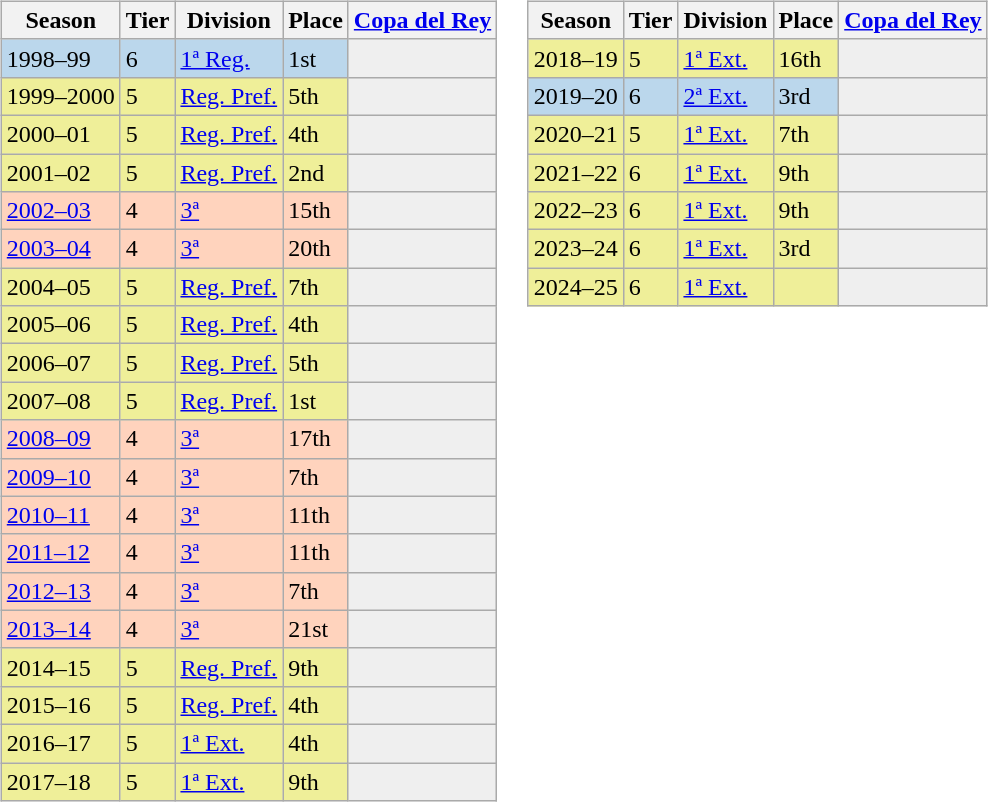<table>
<tr>
<td valign=top width=0%><br><table class="wikitable">
<tr style="background:#f0f6fa;">
<th>Season</th>
<th>Tier</th>
<th>Division</th>
<th>Place</th>
<th><a href='#'>Copa del Rey</a></th>
</tr>
<tr>
<td style="background:#BBD7EC;">1998–99</td>
<td style="background:#BBD7EC;">6</td>
<td style="background:#BBD7EC;"><a href='#'>1ª Reg.</a></td>
<td style="background:#BBD7EC;">1st</td>
<th style="background:#efefef;"></th>
</tr>
<tr>
<td style="background:#EFEF99;">1999–2000</td>
<td style="background:#EFEF99;">5</td>
<td style="background:#EFEF99;"><a href='#'>Reg. Pref.</a></td>
<td style="background:#EFEF99;">5th</td>
<th style="background:#efefef;"></th>
</tr>
<tr>
<td style="background:#EFEF99;">2000–01</td>
<td style="background:#EFEF99;">5</td>
<td style="background:#EFEF99;"><a href='#'>Reg. Pref.</a></td>
<td style="background:#EFEF99;">4th</td>
<th style="background:#efefef;"></th>
</tr>
<tr>
<td style="background:#EFEF99;">2001–02</td>
<td style="background:#EFEF99;">5</td>
<td style="background:#EFEF99;"><a href='#'>Reg. Pref.</a></td>
<td style="background:#EFEF99;">2nd</td>
<th style="background:#efefef;"></th>
</tr>
<tr>
<td style="background:#FFD3BD;"><a href='#'>2002–03</a></td>
<td style="background:#FFD3BD;">4</td>
<td style="background:#FFD3BD;"><a href='#'>3ª</a></td>
<td style="background:#FFD3BD;">15th</td>
<th style="background:#efefef;"></th>
</tr>
<tr>
<td style="background:#FFD3BD;"><a href='#'>2003–04</a></td>
<td style="background:#FFD3BD;">4</td>
<td style="background:#FFD3BD;"><a href='#'>3ª</a></td>
<td style="background:#FFD3BD;">20th</td>
<th style="background:#efefef;"></th>
</tr>
<tr>
<td style="background:#EFEF99;">2004–05</td>
<td style="background:#EFEF99;">5</td>
<td style="background:#EFEF99;"><a href='#'>Reg. Pref.</a></td>
<td style="background:#EFEF99;">7th</td>
<th style="background:#efefef;"></th>
</tr>
<tr>
<td style="background:#EFEF99;">2005–06</td>
<td style="background:#EFEF99;">5</td>
<td style="background:#EFEF99;"><a href='#'>Reg. Pref.</a></td>
<td style="background:#EFEF99;">4th</td>
<th style="background:#efefef;"></th>
</tr>
<tr>
<td style="background:#EFEF99;">2006–07</td>
<td style="background:#EFEF99;">5</td>
<td style="background:#EFEF99;"><a href='#'>Reg. Pref.</a></td>
<td style="background:#EFEF99;">5th</td>
<th style="background:#efefef;"></th>
</tr>
<tr>
<td style="background:#EFEF99;">2007–08</td>
<td style="background:#EFEF99;">5</td>
<td style="background:#EFEF99;"><a href='#'>Reg. Pref.</a></td>
<td style="background:#EFEF99;">1st</td>
<th style="background:#efefef;"></th>
</tr>
<tr>
<td style="background:#FFD3BD;"><a href='#'>2008–09</a></td>
<td style="background:#FFD3BD;">4</td>
<td style="background:#FFD3BD;"><a href='#'>3ª</a></td>
<td style="background:#FFD3BD;">17th</td>
<td style="background:#efefef;"></td>
</tr>
<tr>
<td style="background:#FFD3BD;"><a href='#'>2009–10</a></td>
<td style="background:#FFD3BD;">4</td>
<td style="background:#FFD3BD;"><a href='#'>3ª</a></td>
<td style="background:#FFD3BD;">7th</td>
<td style="background:#efefef;"></td>
</tr>
<tr>
<td style="background:#FFD3BD;"><a href='#'>2010–11</a></td>
<td style="background:#FFD3BD;">4</td>
<td style="background:#FFD3BD;"><a href='#'>3ª</a></td>
<td style="background:#FFD3BD;">11th</td>
<td style="background:#efefef;"></td>
</tr>
<tr>
<td style="background:#FFD3BD;"><a href='#'>2011–12</a></td>
<td style="background:#FFD3BD;">4</td>
<td style="background:#FFD3BD;"><a href='#'>3ª</a></td>
<td style="background:#FFD3BD;">11th</td>
<td style="background:#efefef;"></td>
</tr>
<tr>
<td style="background:#FFD3BD;"><a href='#'>2012–13</a></td>
<td style="background:#FFD3BD;">4</td>
<td style="background:#FFD3BD;"><a href='#'>3ª</a></td>
<td style="background:#FFD3BD;">7th</td>
<td style="background:#efefef;"></td>
</tr>
<tr>
<td style="background:#FFD3BD;"><a href='#'>2013–14</a></td>
<td style="background:#FFD3BD;">4</td>
<td style="background:#FFD3BD;"><a href='#'>3ª</a></td>
<td style="background:#FFD3BD;">21st</td>
<td style="background:#efefef;"></td>
</tr>
<tr>
<td style="background:#EFEF99;">2014–15</td>
<td style="background:#EFEF99;">5</td>
<td style="background:#EFEF99;"><a href='#'>Reg. Pref.</a></td>
<td style="background:#EFEF99;">9th</td>
<th style="background:#efefef;"></th>
</tr>
<tr>
<td style="background:#EFEF99;">2015–16</td>
<td style="background:#EFEF99;">5</td>
<td style="background:#EFEF99;"><a href='#'>Reg. Pref.</a></td>
<td style="background:#EFEF99;">4th</td>
<th style="background:#efefef;"></th>
</tr>
<tr>
<td style="background:#EFEF99;">2016–17</td>
<td style="background:#EFEF99;">5</td>
<td style="background:#EFEF99;"><a href='#'>1ª Ext.</a></td>
<td style="background:#EFEF99;">4th</td>
<th style="background:#efefef;"></th>
</tr>
<tr>
<td style="background:#EFEF99;">2017–18</td>
<td style="background:#EFEF99;">5</td>
<td style="background:#EFEF99;"><a href='#'>1ª Ext.</a></td>
<td style="background:#EFEF99;">9th</td>
<th style="background:#efefef;"></th>
</tr>
</table>
</td>
<td valign=top width=0%><br><table class="wikitable">
<tr style="background:#f0f6fa;">
<th>Season</th>
<th>Tier</th>
<th>Division</th>
<th>Place</th>
<th><a href='#'>Copa del Rey</a></th>
</tr>
<tr>
<td style="background:#EFEF99;">2018–19</td>
<td style="background:#EFEF99;">5</td>
<td style="background:#EFEF99;"><a href='#'>1ª Ext.</a></td>
<td style="background:#EFEF99;">16th</td>
<th style="background:#efefef;"></th>
</tr>
<tr>
<td style="background:#BBD7EC;">2019–20</td>
<td style="background:#BBD7EC;">6</td>
<td style="background:#BBD7EC;"><a href='#'>2ª Ext.</a></td>
<td style="background:#BBD7EC;">3rd</td>
<th style="background:#efefef;"></th>
</tr>
<tr>
<td style="background:#EFEF99;">2020–21</td>
<td style="background:#EFEF99;">5</td>
<td style="background:#EFEF99;"><a href='#'>1ª Ext.</a></td>
<td style="background:#EFEF99;">7th</td>
<th style="background:#efefef;"></th>
</tr>
<tr>
<td style="background:#EFEF99;">2021–22</td>
<td style="background:#EFEF99;">6</td>
<td style="background:#EFEF99;"><a href='#'>1ª Ext.</a></td>
<td style="background:#EFEF99;">9th</td>
<th style="background:#efefef;"></th>
</tr>
<tr>
<td style="background:#EFEF99;">2022–23</td>
<td style="background:#EFEF99;">6</td>
<td style="background:#EFEF99;"><a href='#'>1ª Ext.</a></td>
<td style="background:#EFEF99;">9th</td>
<th style="background:#efefef;"></th>
</tr>
<tr>
<td style="background:#EFEF99;">2023–24</td>
<td style="background:#EFEF99;">6</td>
<td style="background:#EFEF99;"><a href='#'>1ª Ext.</a></td>
<td style="background:#EFEF99;">3rd</td>
<th style="background:#efefef;"></th>
</tr>
<tr>
<td style="background:#EFEF99;">2024–25</td>
<td style="background:#EFEF99;">6</td>
<td style="background:#EFEF99;"><a href='#'>1ª Ext.</a></td>
<td style="background:#EFEF99;"></td>
<th style="background:#efefef;"></th>
</tr>
</table>
</td>
</tr>
</table>
